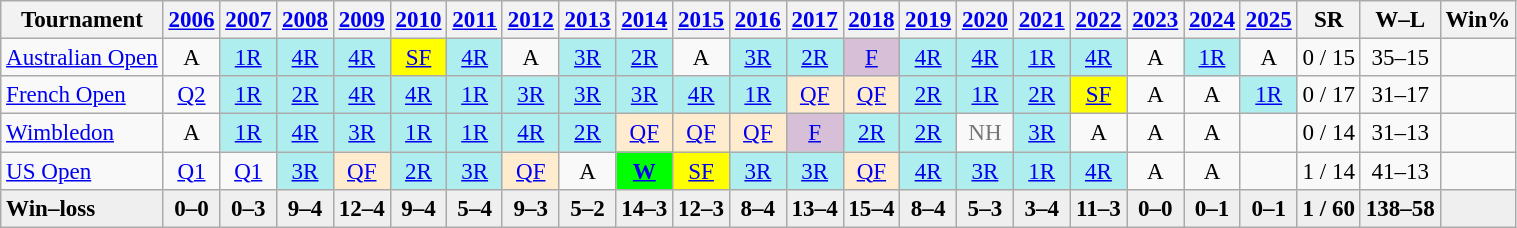<table class=wikitable style=text-align:center;font-size:96%>
<tr>
<th>Tournament</th>
<th><a href='#'>2006</a></th>
<th><a href='#'>2007</a></th>
<th><a href='#'>2008</a></th>
<th><a href='#'>2009</a></th>
<th><a href='#'>2010</a></th>
<th><a href='#'>2011</a></th>
<th><a href='#'>2012</a></th>
<th><a href='#'>2013</a></th>
<th><a href='#'>2014</a></th>
<th><a href='#'>2015</a></th>
<th><a href='#'>2016</a></th>
<th><a href='#'>2017</a></th>
<th><a href='#'>2018</a></th>
<th><a href='#'>2019</a></th>
<th><a href='#'>2020</a></th>
<th><a href='#'>2021</a></th>
<th><a href='#'>2022</a></th>
<th><a href='#'>2023</a></th>
<th><a href='#'>2024</a></th>
<th><a href='#'>2025</a></th>
<th>SR</th>
<th>W–L</th>
<th>Win%</th>
</tr>
<tr>
<td align=left><a href='#'>Australian Open</a></td>
<td>A</td>
<td bgcolor=afeeee><a href='#'>1R</a></td>
<td bgcolor=afeeee><a href='#'>4R</a></td>
<td bgcolor=afeeee><a href='#'>4R</a></td>
<td style=background:yellow><a href='#'>SF</a></td>
<td bgcolor=afeeee><a href='#'>4R</a></td>
<td>A</td>
<td bgcolor=afeeee><a href='#'>3R</a></td>
<td bgcolor=afeeee><a href='#'>2R</a></td>
<td>A</td>
<td bgcolor=afeeee><a href='#'>3R</a></td>
<td bgcolor=afeeee><a href='#'>2R</a></td>
<td bgcolor=thistle><a href='#'>F</a></td>
<td bgcolor=afeeee><a href='#'>4R</a></td>
<td bgcolor=afeeee><a href='#'>4R</a></td>
<td bgcolor=afeeee><a href='#'>1R</a></td>
<td bgcolor=afeeee><a href='#'>4R</a></td>
<td>A</td>
<td bgcolor=afeeee><a href='#'>1R</a></td>
<td>A</td>
<td>0 / 15</td>
<td>35–15</td>
<td></td>
</tr>
<tr>
<td align=left><a href='#'>French Open</a></td>
<td><a href='#'>Q2</a></td>
<td bgcolor=afeeee><a href='#'>1R</a></td>
<td bgcolor=afeeee><a href='#'>2R</a></td>
<td bgcolor=afeeee><a href='#'>4R</a></td>
<td bgcolor=afeeee><a href='#'>4R</a></td>
<td bgcolor=afeeee><a href='#'>1R</a></td>
<td bgcolor=afeeee><a href='#'>3R</a></td>
<td bgcolor=afeeee><a href='#'>3R</a></td>
<td bgcolor=afeeee><a href='#'>3R</a></td>
<td bgcolor=afeeee><a href='#'>4R</a></td>
<td bgcolor=afeeee><a href='#'>1R</a></td>
<td bgcolor=ffebcd><a href='#'>QF</a></td>
<td bgcolor=ffebcd><a href='#'>QF</a></td>
<td bgcolor=afeeee><a href='#'>2R</a></td>
<td bgcolor=afeeee><a href='#'>1R</a></td>
<td bgcolor=afeeee><a href='#'>2R</a></td>
<td style=background:yellow><a href='#'>SF</a></td>
<td>A</td>
<td>A</td>
<td bgcolor=afeeee><a href='#'>1R</a></td>
<td>0 / 17</td>
<td>31–17</td>
<td></td>
</tr>
<tr>
<td align=left><a href='#'>Wimbledon</a></td>
<td>A</td>
<td bgcolor=afeeee><a href='#'>1R</a></td>
<td bgcolor=afeeee><a href='#'>4R</a></td>
<td bgcolor=afeeee><a href='#'>3R</a></td>
<td bgcolor=afeeee><a href='#'>1R</a></td>
<td bgcolor=afeeee><a href='#'>1R</a></td>
<td bgcolor=afeeee><a href='#'>4R</a></td>
<td bgcolor=afeeee><a href='#'>2R</a></td>
<td bgcolor=ffebcd><a href='#'>QF</a></td>
<td bgcolor=ffebcd><a href='#'>QF</a></td>
<td bgcolor=ffebcd><a href='#'>QF</a></td>
<td style=background:thistle><a href='#'>F</a></td>
<td bgcolor=afeeee><a href='#'>2R</a></td>
<td bgcolor=afeeee><a href='#'>2R</a></td>
<td style=color:#767676>NH</td>
<td bgcolor=afeeee><a href='#'>3R</a></td>
<td>A</td>
<td>A</td>
<td>A</td>
<td></td>
<td>0 / 14</td>
<td>31–13</td>
<td></td>
</tr>
<tr>
<td align=left><a href='#'>US Open</a></td>
<td><a href='#'>Q1</a></td>
<td><a href='#'>Q1</a></td>
<td bgcolor=afeeee><a href='#'>3R</a></td>
<td bgcolor=ffebcd><a href='#'>QF</a></td>
<td bgcolor=afeeee><a href='#'>2R</a></td>
<td bgcolor=afeeee><a href='#'>3R</a></td>
<td bgcolor=ffebcd><a href='#'>QF</a></td>
<td>A</td>
<td bgcolor=lime><a href='#'><strong>W</strong></a></td>
<td style=background:yellow><a href='#'>SF</a></td>
<td bgcolor=afeeee><a href='#'>3R</a></td>
<td bgcolor=afeeee><a href='#'>3R</a></td>
<td bgcolor=ffebcd><a href='#'>QF</a></td>
<td bgcolor=afeeee><a href='#'>4R</a></td>
<td bgcolor=afeeee><a href='#'>3R</a></td>
<td bgcolor=afeeee><a href='#'>1R</a></td>
<td bgcolor=afeeee><a href='#'>4R</a></td>
<td>A</td>
<td>A</td>
<td></td>
<td>1 / 14</td>
<td>41–13</td>
<td></td>
</tr>
<tr style=font-weight:bold;background:#efefef>
<td style=text-align:left>Win–loss</td>
<td>0–0</td>
<td>0–3</td>
<td>9–4</td>
<td>12–4</td>
<td>9–4</td>
<td>5–4</td>
<td>9–3</td>
<td>5–2</td>
<td>14–3</td>
<td>12–3</td>
<td>8–4</td>
<td>13–4</td>
<td>15–4</td>
<td>8–4</td>
<td>5–3</td>
<td>3–4</td>
<td>11–3</td>
<td>0–0</td>
<td>0–1</td>
<td>0–1</td>
<td>1 / 60</td>
<td>138–58</td>
<td></td>
</tr>
</table>
